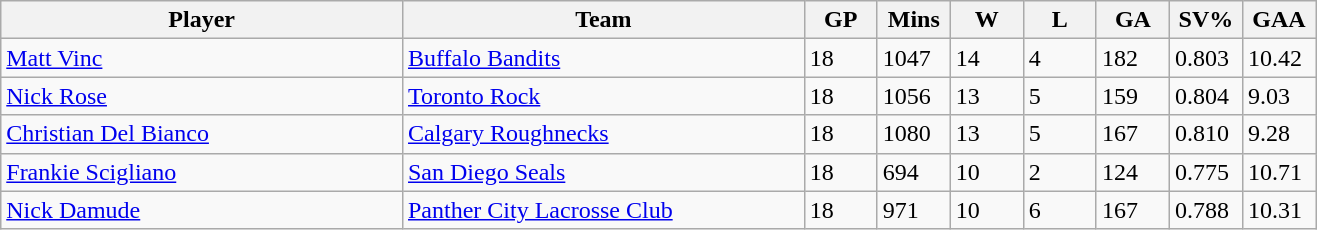<table class="wikitable">
<tr>
<th bgcolor="#DDDDFF" width="27.5%">Player</th>
<th bgcolor="#DDDDFF" width="27.5%">Team</th>
<th bgcolor="#DDDDFF" width="5%">GP</th>
<th bgcolor="#DDDDFF" width="5%">Mins</th>
<th bgcolor="#DDDDFF" width="5%">W</th>
<th bgcolor="#DDDDFF" width="5%">L</th>
<th bgcolor="#DDDDFF" width="5%">GA</th>
<th bgcolor="#DDDDFF" width="5%">SV%</th>
<th bgcolor="#DDDDFF" width="5%">GAA</th>
</tr>
<tr>
<td><a href='#'>Matt Vinc</a></td>
<td><a href='#'>Buffalo Bandits</a></td>
<td>18</td>
<td>1047</td>
<td>14</td>
<td>4</td>
<td>182</td>
<td>0.803</td>
<td>10.42</td>
</tr>
<tr>
<td><a href='#'>Nick Rose</a></td>
<td><a href='#'>Toronto Rock</a></td>
<td>18</td>
<td>1056</td>
<td>13</td>
<td>5</td>
<td>159</td>
<td>0.804</td>
<td>9.03</td>
</tr>
<tr>
<td><a href='#'>Christian Del Bianco</a></td>
<td><a href='#'>Calgary Roughnecks</a></td>
<td>18</td>
<td>1080</td>
<td>13</td>
<td>5</td>
<td>167</td>
<td>0.810</td>
<td>9.28</td>
</tr>
<tr>
<td><a href='#'>Frankie Scigliano</a></td>
<td><a href='#'>San Diego Seals</a></td>
<td>18</td>
<td>694</td>
<td>10</td>
<td>2</td>
<td>124</td>
<td>0.775</td>
<td>10.71</td>
</tr>
<tr>
<td><a href='#'>Nick Damude</a></td>
<td><a href='#'>Panther City Lacrosse Club</a></td>
<td>18</td>
<td>971</td>
<td>10</td>
<td>6</td>
<td>167</td>
<td>0.788</td>
<td>10.31</td>
</tr>
</table>
